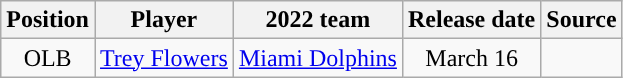<table class="wikitable" style="text-align:center">
<tr>
<th>Position</th>
<th>Player</th>
<th>2022 team</th>
<th>Release date</th>
<th>Source</th>
</tr>
<tr>
<td>OLB</td>
<td><a href='#'>Trey Flowers</a></td>
<td><a href='#'>Miami Dolphins</a></td>
<td>March 16</td>
<td></td>
</tr>
</table>
